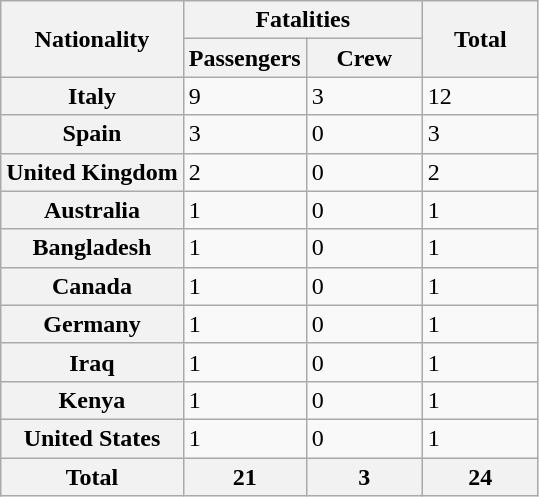<table class="wikitable sortable collapsed floatright">
<tr>
<th rowspan=2>Nationality</th>
<th colspan=2>Fatalities</th>
<th rowspan="2" style="width:70px;">Total</th>
</tr>
<tr>
<th style="width:70px;">Passengers</th>
<th style="width:70px;">Crew</th>
</tr>
<tr>
<th scope="row">Italy</th>
<td>9</td>
<td>3</td>
<td>12</td>
</tr>
<tr>
<th scope="row">Spain</th>
<td>3</td>
<td>0</td>
<td>3</td>
</tr>
<tr>
<th scope="row">United Kingdom</th>
<td>2</td>
<td>0</td>
<td>2</td>
</tr>
<tr>
<th scope="row">Australia</th>
<td>1</td>
<td>0</td>
<td>1</td>
</tr>
<tr>
<th scope="row">Bangladesh</th>
<td>1</td>
<td>0</td>
<td>1</td>
</tr>
<tr>
<th scope="row">Canada</th>
<td>1</td>
<td>0</td>
<td>1</td>
</tr>
<tr>
<th scope="row">Germany</th>
<td>1</td>
<td>0</td>
<td>1</td>
</tr>
<tr>
<th scope="row">Iraq</th>
<td>1</td>
<td>0</td>
<td>1</td>
</tr>
<tr>
<th scope="row">Kenya</th>
<td>1</td>
<td>0</td>
<td>1</td>
</tr>
<tr>
<th scope="row">United States</th>
<td>1</td>
<td>0</td>
<td>1</td>
</tr>
<tr>
<th scope="row">Total</th>
<th>21</th>
<th>3</th>
<th>24</th>
</tr>
</table>
